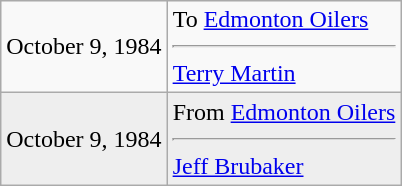<table class="wikitable">
<tr>
<td>October 9, 1984</td>
<td valign="top">To <a href='#'>Edmonton Oilers</a><hr><a href='#'>Terry Martin</a></td>
</tr>
<tr bgcolor="#eeeeee">
<td>October 9, 1984</td>
<td valign="top">From <a href='#'>Edmonton Oilers</a><hr><a href='#'>Jeff Brubaker</a></td>
</tr>
</table>
